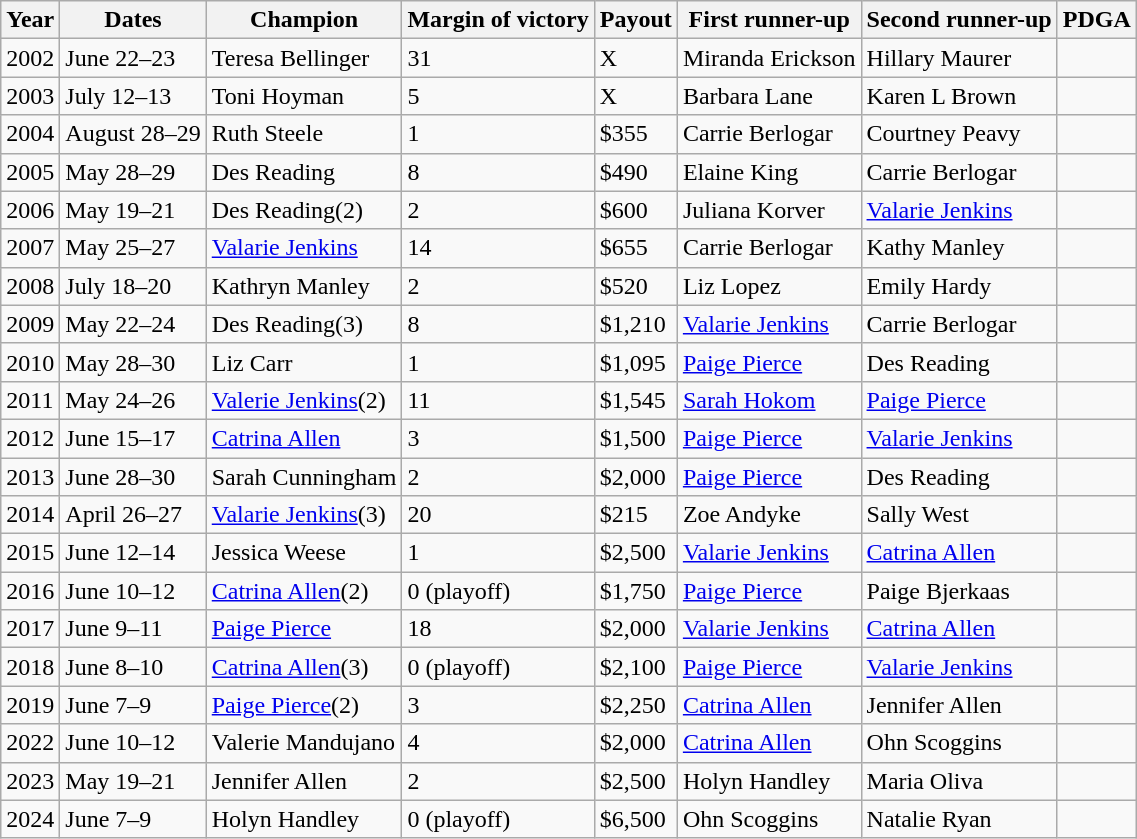<table class="wikitable">
<tr>
<th>Year</th>
<th>Dates</th>
<th>Champion</th>
<th>Margin of victory</th>
<th>Payout</th>
<th>First runner-up</th>
<th>Second runner-up</th>
<th>PDGA</th>
</tr>
<tr>
<td>2002</td>
<td>June 22–23</td>
<td>Teresa Bellinger</td>
<td>31</td>
<td>X</td>
<td>Miranda Erickson</td>
<td>Hillary Maurer</td>
<td></td>
</tr>
<tr>
<td>2003</td>
<td>July 12–13</td>
<td>Toni Hoyman</td>
<td>5</td>
<td>X</td>
<td>Barbara Lane</td>
<td>Karen L Brown</td>
<td></td>
</tr>
<tr>
<td>2004</td>
<td>August 28–29</td>
<td>Ruth Steele</td>
<td>1</td>
<td>$355</td>
<td>Carrie Berlogar</td>
<td>Courtney Peavy</td>
<td></td>
</tr>
<tr>
<td>2005</td>
<td>May 28–29</td>
<td>Des Reading</td>
<td>8</td>
<td>$490</td>
<td>Elaine King</td>
<td>Carrie Berlogar</td>
<td></td>
</tr>
<tr>
<td>2006</td>
<td>May 19–21</td>
<td>Des Reading(2)</td>
<td>2</td>
<td>$600</td>
<td>Juliana Korver</td>
<td><a href='#'>Valarie Jenkins</a></td>
<td></td>
</tr>
<tr>
<td>2007</td>
<td>May 25–27</td>
<td><a href='#'>Valarie Jenkins</a></td>
<td>14</td>
<td>$655</td>
<td>Carrie Berlogar</td>
<td>Kathy Manley</td>
<td></td>
</tr>
<tr>
<td>2008</td>
<td>July 18–20</td>
<td>Kathryn Manley</td>
<td>2</td>
<td>$520</td>
<td>Liz Lopez</td>
<td>Emily Hardy</td>
<td></td>
</tr>
<tr>
<td>2009</td>
<td>May 22–24</td>
<td>Des Reading(3)</td>
<td>8</td>
<td>$1,210</td>
<td><a href='#'>Valarie Jenkins</a></td>
<td>Carrie Berlogar</td>
<td></td>
</tr>
<tr>
<td>2010</td>
<td>May 28–30</td>
<td>Liz Carr</td>
<td>1</td>
<td>$1,095</td>
<td><a href='#'>Paige Pierce</a></td>
<td>Des Reading</td>
<td></td>
</tr>
<tr>
<td>2011</td>
<td>May 24–26</td>
<td><a href='#'>Valerie Jenkins</a>(2)</td>
<td>11</td>
<td>$1,545</td>
<td><a href='#'>Sarah Hokom</a></td>
<td><a href='#'>Paige Pierce</a></td>
<td></td>
</tr>
<tr>
<td>2012</td>
<td>June 15–17</td>
<td><a href='#'>Catrina Allen</a></td>
<td>3</td>
<td>$1,500</td>
<td><a href='#'>Paige Pierce</a></td>
<td><a href='#'>Valarie Jenkins</a></td>
<td></td>
</tr>
<tr>
<td>2013</td>
<td>June 28–30</td>
<td>Sarah Cunningham</td>
<td>2</td>
<td>$2,000</td>
<td><a href='#'>Paige Pierce</a></td>
<td>Des Reading</td>
<td></td>
</tr>
<tr>
<td>2014</td>
<td>April 26–27</td>
<td><a href='#'>Valarie Jenkins</a>(3)</td>
<td>20</td>
<td>$215</td>
<td>Zoe Andyke</td>
<td>Sally West</td>
<td></td>
</tr>
<tr>
<td>2015</td>
<td>June 12–14</td>
<td>Jessica Weese</td>
<td>1</td>
<td>$2,500</td>
<td><a href='#'>Valarie Jenkins</a></td>
<td><a href='#'>Catrina Allen</a></td>
<td></td>
</tr>
<tr>
<td>2016</td>
<td>June 10–12</td>
<td><a href='#'>Catrina Allen</a>(2)</td>
<td>0 (playoff)</td>
<td>$1,750</td>
<td><a href='#'>Paige Pierce</a></td>
<td>Paige Bjerkaas</td>
<td></td>
</tr>
<tr>
<td>2017</td>
<td>June 9–11</td>
<td><a href='#'>Paige Pierce</a></td>
<td>18</td>
<td>$2,000</td>
<td><a href='#'>Valarie Jenkins</a></td>
<td><a href='#'>Catrina Allen</a></td>
<td></td>
</tr>
<tr>
<td>2018</td>
<td>June 8–10</td>
<td><a href='#'>Catrina Allen</a>(3)</td>
<td>0 (playoff)</td>
<td>$2,100</td>
<td><a href='#'>Paige Pierce</a></td>
<td><a href='#'>Valarie Jenkins</a></td>
<td></td>
</tr>
<tr>
<td>2019</td>
<td>June 7–9</td>
<td><a href='#'>Paige Pierce</a>(2)</td>
<td>3</td>
<td>$2,250</td>
<td><a href='#'>Catrina Allen</a></td>
<td>Jennifer Allen</td>
<td></td>
</tr>
<tr>
<td>2022</td>
<td>June 10–12</td>
<td>Valerie Mandujano</td>
<td>4</td>
<td>$2,000</td>
<td><a href='#'>Catrina Allen</a></td>
<td>Ohn Scoggins</td>
<td></td>
</tr>
<tr>
<td>2023</td>
<td>May 19–21</td>
<td>Jennifer Allen</td>
<td>2</td>
<td>$2,500</td>
<td>Holyn Handley</td>
<td>Maria Oliva</td>
<td></td>
</tr>
<tr>
<td>2024</td>
<td>June 7–9</td>
<td>Holyn Handley</td>
<td>0 (playoff)</td>
<td>$6,500</td>
<td>Ohn Scoggins</td>
<td>Natalie Ryan</td>
<td></td>
</tr>
</table>
